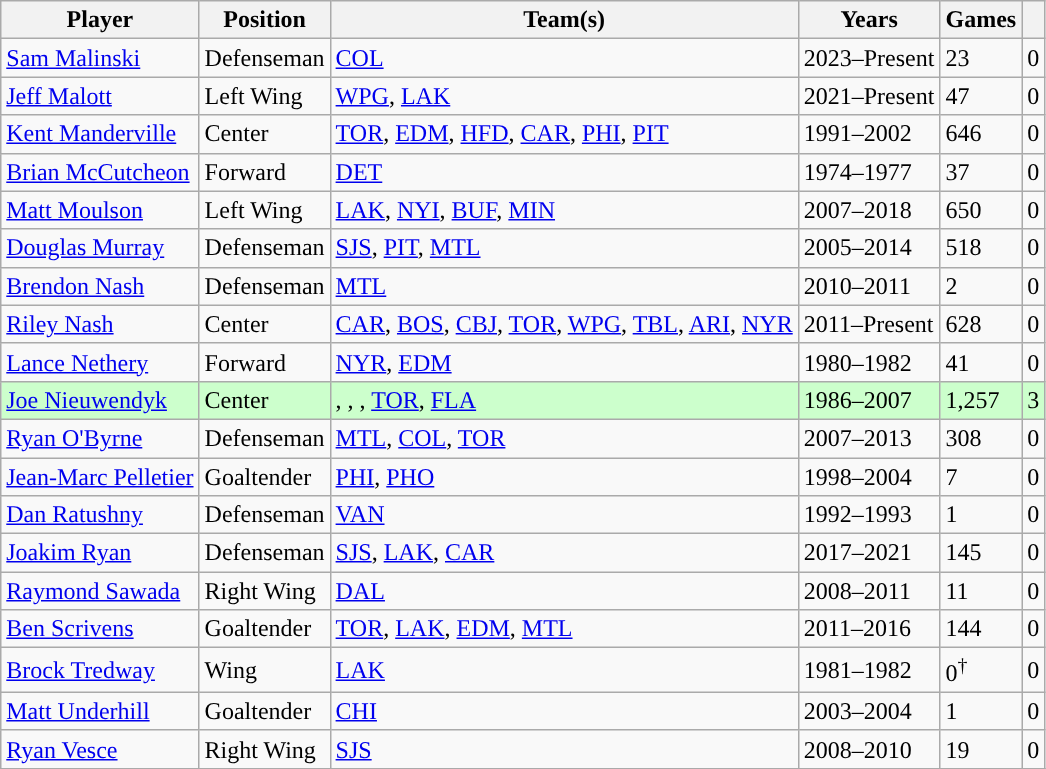<table class="wikitable">
<tr>
<th>Player</th>
<th>Position</th>
<th>Team(s)</th>
<th>Years</th>
<th>Games</th>
<th><a href='#'></a></th>
</tr>
<tr>
<td><a href='#'>Sam Malinski</a></td>
<td>Defenseman</td>
<td><a href='#'>COL</a></td>
<td>2023–Present</td>
<td>23</td>
<td>0</td>
</tr>
<tr>
<td><a href='#'>Jeff Malott</a></td>
<td>Left Wing</td>
<td><a href='#'>WPG</a>, <a href='#'>LAK</a></td>
<td>2021–Present</td>
<td>47</td>
<td>0</td>
</tr>
<tr>
<td><a href='#'>Kent Manderville</a></td>
<td>Center</td>
<td><a href='#'>TOR</a>, <a href='#'>EDM</a>, <a href='#'>HFD</a>, <a href='#'>CAR</a>, <a href='#'>PHI</a>, <a href='#'>PIT</a></td>
<td>1991–2002</td>
<td>646</td>
<td>0</td>
</tr>
<tr>
<td><a href='#'>Brian McCutcheon</a></td>
<td>Forward</td>
<td><a href='#'>DET</a></td>
<td>1974–1977</td>
<td>37</td>
<td>0</td>
</tr>
<tr>
<td><a href='#'>Matt Moulson</a></td>
<td>Left Wing</td>
<td><a href='#'>LAK</a>, <a href='#'>NYI</a>, <a href='#'>BUF</a>, <a href='#'>MIN</a></td>
<td>2007–2018</td>
<td>650</td>
<td>0</td>
</tr>
<tr>
<td><a href='#'>Douglas Murray</a></td>
<td>Defenseman</td>
<td><a href='#'>SJS</a>, <a href='#'>PIT</a>, <a href='#'>MTL</a></td>
<td>2005–2014</td>
<td>518</td>
<td>0</td>
</tr>
<tr>
<td><a href='#'>Brendon Nash</a></td>
<td>Defenseman</td>
<td><a href='#'>MTL</a></td>
<td>2010–2011</td>
<td>2</td>
<td>0</td>
</tr>
<tr>
<td><a href='#'>Riley Nash</a></td>
<td>Center</td>
<td><a href='#'>CAR</a>, <a href='#'>BOS</a>, <a href='#'>CBJ</a>, <a href='#'>TOR</a>, <a href='#'>WPG</a>, <a href='#'>TBL</a>, <a href='#'>ARI</a>, <a href='#'>NYR</a></td>
<td>2011–Present</td>
<td>628</td>
<td>0</td>
</tr>
<tr>
<td><a href='#'>Lance Nethery</a></td>
<td>Forward</td>
<td><a href='#'>NYR</a>, <a href='#'>EDM</a></td>
<td>1980–1982</td>
<td>41</td>
<td>0</td>
</tr>
<tr bgcolor=CCFFCC>
<td><a href='#'>Joe Nieuwendyk</a></td>
<td>Center</td>
<td><span><strong></strong></span>, <span><strong></strong></span>, <span><strong></strong></span>, <a href='#'>TOR</a>, <a href='#'>FLA</a></td>
<td>1986–2007</td>
<td>1,257</td>
<td>3</td>
</tr>
<tr>
<td><a href='#'>Ryan O'Byrne</a></td>
<td>Defenseman</td>
<td><a href='#'>MTL</a>, <a href='#'>COL</a>, <a href='#'>TOR</a></td>
<td>2007–2013</td>
<td>308</td>
<td>0</td>
</tr>
<tr>
<td><a href='#'>Jean-Marc Pelletier</a></td>
<td>Goaltender</td>
<td><a href='#'>PHI</a>, <a href='#'>PHO</a></td>
<td>1998–2004</td>
<td>7</td>
<td>0</td>
</tr>
<tr>
<td><a href='#'>Dan Ratushny</a></td>
<td>Defenseman</td>
<td><a href='#'>VAN</a></td>
<td>1992–1993</td>
<td>1</td>
<td>0</td>
</tr>
<tr>
<td><a href='#'>Joakim Ryan</a></td>
<td>Defenseman</td>
<td><a href='#'>SJS</a>, <a href='#'>LAK</a>, <a href='#'>CAR</a></td>
<td>2017–2021</td>
<td>145</td>
<td>0</td>
</tr>
<tr>
<td><a href='#'>Raymond Sawada</a></td>
<td>Right Wing</td>
<td><a href='#'>DAL</a></td>
<td>2008–2011</td>
<td>11</td>
<td>0</td>
</tr>
<tr>
<td><a href='#'>Ben Scrivens</a></td>
<td>Goaltender</td>
<td><a href='#'>TOR</a>, <a href='#'>LAK</a>, <a href='#'>EDM</a>, <a href='#'>MTL</a></td>
<td>2011–2016</td>
<td>144</td>
<td>0</td>
</tr>
<tr>
<td><a href='#'>Brock Tredway</a></td>
<td>Wing</td>
<td><a href='#'>LAK</a></td>
<td>1981–1982</td>
<td>0<sup>†</sup></td>
<td>0</td>
</tr>
<tr>
<td><a href='#'>Matt Underhill</a></td>
<td>Goaltender</td>
<td><a href='#'>CHI</a></td>
<td>2003–2004</td>
<td>1</td>
<td>0</td>
</tr>
<tr>
<td><a href='#'>Ryan Vesce</a></td>
<td>Right Wing</td>
<td><a href='#'>SJS</a></td>
<td>2008–2010</td>
<td>19</td>
<td>0</td>
</tr>
<tr>
</tr>
</table>
